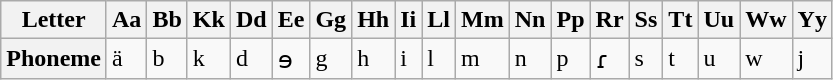<table class="wikitable">
<tr>
<th>Letter</th>
<th>Aa</th>
<th>Bb</th>
<th>Kk</th>
<th>Dd</th>
<th>Ee</th>
<th>Gg</th>
<th>Hh</th>
<th>Ii</th>
<th>Ll</th>
<th>Mm</th>
<th>Nn</th>
<th>Pp</th>
<th>Rr</th>
<th>Ss</th>
<th>Tt</th>
<th>Uu</th>
<th>Ww</th>
<th>Yy</th>
</tr>
<tr>
<th>Phoneme</th>
<td>ä</td>
<td>b</td>
<td>k</td>
<td>d</td>
<td>ɘ</td>
<td>g</td>
<td>h</td>
<td>i</td>
<td>l</td>
<td>m</td>
<td>n</td>
<td>p</td>
<td>ɾ</td>
<td>s</td>
<td>t</td>
<td>u</td>
<td>w</td>
<td>j</td>
</tr>
</table>
